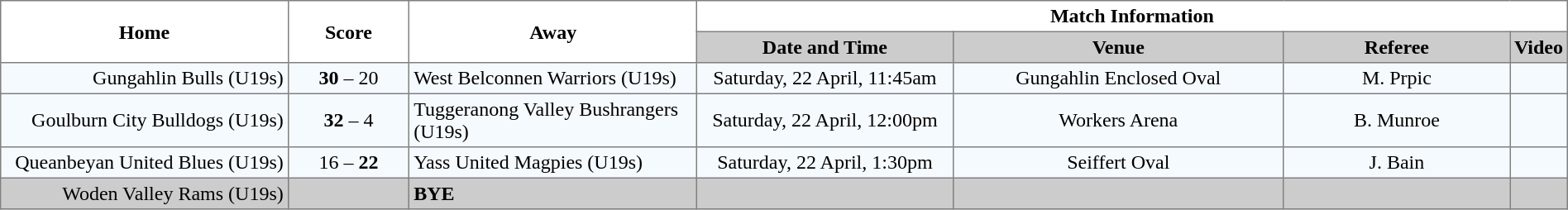<table border="1" cellpadding="3" cellspacing="0" width="100%" style="border-collapse:collapse;  text-align:center;">
<tr>
<th rowspan="2" width="19%">Home</th>
<th rowspan="2" width="8%">Score</th>
<th rowspan="2" width="19%">Away</th>
<th colspan="4">Match Information</th>
</tr>
<tr style="background:#CCCCCC">
<th width="17%">Date and Time</th>
<th width="22%">Venue</th>
<th width="50%">Referee</th>
<th>Video</th>
</tr>
<tr style="text-align:center; background:#f5faff;">
<td align="right">Gungahlin Bulls (U19s) </td>
<td><strong>30</strong> – 20</td>
<td align="left"> West Belconnen Warriors (U19s)</td>
<td>Saturday, 22 April, 11:45am</td>
<td>Gungahlin Enclosed Oval</td>
<td>M. Prpic</td>
<td></td>
</tr>
<tr style="text-align:center; background:#f5faff;">
<td align="right">Goulburn City Bulldogs (U19s) </td>
<td><strong>32</strong> – 4</td>
<td align="left"> Tuggeranong Valley Bushrangers (U19s)</td>
<td>Saturday, 22 April, 12:00pm</td>
<td>Workers Arena</td>
<td>B. Munroe</td>
<td></td>
</tr>
<tr style="text-align:center; background:#f5faff;">
<td align="right">Queanbeyan United Blues (U19s) </td>
<td>16 – <strong>22</strong></td>
<td align="left"> Yass United Magpies (U19s)</td>
<td>Saturday, 22 April, 1:30pm</td>
<td>Seiffert Oval</td>
<td>J. Bain</td>
<td></td>
</tr>
<tr style="text-align:center; background:#CCCCCC;">
<td align="right">Woden Valley Rams (U19s) </td>
<td></td>
<td align="left"><strong>BYE</strong></td>
<td></td>
<td></td>
<td></td>
<td></td>
</tr>
</table>
